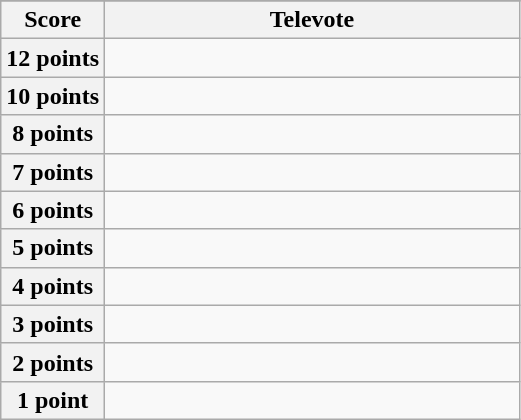<table class="wikitable">
<tr>
</tr>
<tr>
<th scope="col" width="20%">Score</th>
<th scope="col" width="80%">Televote</th>
</tr>
<tr>
<th scope="row">12 points</th>
<td></td>
</tr>
<tr>
<th scope="row">10 points</th>
<td></td>
</tr>
<tr>
<th scope="row">8 points</th>
<td></td>
</tr>
<tr>
<th scope="row">7 points</th>
<td></td>
</tr>
<tr>
<th scope="row">6 points</th>
<td></td>
</tr>
<tr>
<th scope="row">5 points</th>
<td></td>
</tr>
<tr>
<th scope="row">4 points</th>
<td></td>
</tr>
<tr>
<th scope="row">3 points</th>
<td></td>
</tr>
<tr>
<th scope="row">2 points</th>
<td></td>
</tr>
<tr>
<th scope="row">1 point</th>
<td></td>
</tr>
</table>
